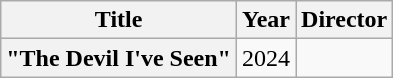<table class="wikitable plainrowheaders">
<tr>
<th scope="col">Title</th>
<th scope="col">Year</th>
<th scope="col">Director</th>
</tr>
<tr>
<th scope="row">"The Devil I've Seen"</th>
<td>2024</td>
<td></td>
</tr>
</table>
